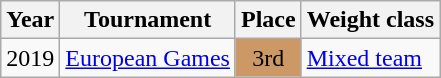<table class="wikitable sortable">
<tr>
<th>Year</th>
<th>Tournament</th>
<th>Place</th>
<th>Weight class</th>
</tr>
<tr>
<td>2019</td>
<td><a href='#'>European Games</a></td>
<td bgcolor="cc9966" align="center">3rd</td>
<td><a href='#'>Mixed team</a></td>
</tr>
</table>
